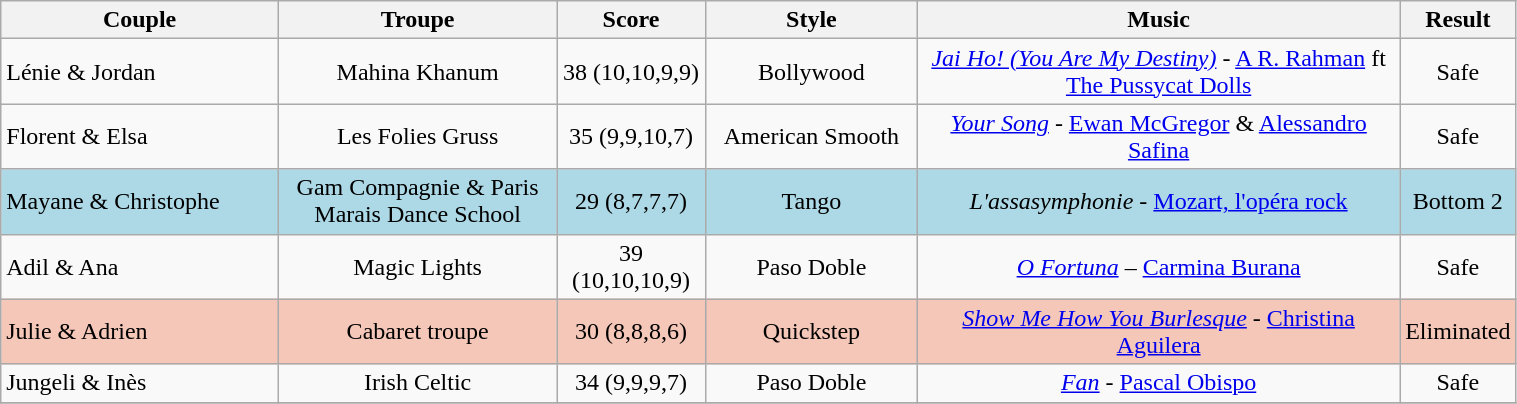<table class="wikitable" style="width:80%;">
<tr>
<th style="width:20%;">Couple</th>
<th style="width:20%;">Troupe</th>
<th style="width:10%;">Score</th>
<th style="width:15%;">Style</th>
<th style="width:60%;">Music</th>
<th style="width:60%;">Result</th>
</tr>
<tr>
<td>Lénie & Jordan</td>
<td style="text-align:center;">Mahina Khanum</td>
<td style="text-align:center;">38 (10,10,9,9)</td>
<td style="text-align:center;">Bollywood</td>
<td style="text-align:center;"><a href='#'><em>Jai Ho! (You Are My Destiny)</em></a> - <a href='#'>A R. Rahman</a> ft <a href='#'>The Pussycat Dolls</a></td>
<td style="text-align:center;">Safe</td>
</tr>
<tr>
<td>Florent & Elsa</td>
<td style="text-align:center;">Les Folies Gruss</td>
<td style="text-align:center;">35 (9,9,10,7)</td>
<td style="text-align:center;">American Smooth</td>
<td style="text-align:center;"><em><a href='#'>Your Song</a></em> - <a href='#'>Ewan McGregor</a> & <a href='#'>Alessandro Safina</a></td>
<td style="text-align:center;">Safe</td>
</tr>
<tr style="background:lightblue">
<td>Mayane & Christophe</td>
<td style="text-align:center;">Gam Compagnie & Paris Marais Dance School</td>
<td style="text-align:center;">29 (8,7,7,7)</td>
<td style="text-align:center;">Tango</td>
<td style="text-align:center;"><em>L'assasymphonie</em> - <a href='#'>Mozart, l'opéra rock</a></td>
<td style="text-align:center;">Bottom 2</td>
</tr>
<tr>
<td>Adil & Ana</td>
<td style="text-align:center;">Magic Lights</td>
<td style="text-align:center;">39 (10,10,10,9)</td>
<td style="text-align:center;">Paso Doble</td>
<td style="text-align:center;"><a href='#'><em>O Fortuna</em></a> – <a href='#'>Carmina Burana</a></td>
<td style="text-align:center;">Safe</td>
</tr>
<tr style="background:#f4c7b8;">
<td>Julie & Adrien</td>
<td style="text-align:center;">Cabaret troupe</td>
<td style="text-align:center;">30 (8,8,8,6)</td>
<td style="text-align:center;">Quickstep</td>
<td style="text-align:center;"><em><a href='#'>Show Me How You Burlesque</a></em> - <a href='#'>Christina Aguilera</a></td>
<td style="text-align:center;">Eliminated</td>
</tr>
<tr>
<td>Jungeli & Inès</td>
<td style="text-align:center;">Irish Celtic</td>
<td style="text-align:center;">34 (9,9,9,7)</td>
<td style="text-align:center;">Paso Doble</td>
<td style="text-align:center;"><em><a href='#'>Fan</a></em> - <a href='#'>Pascal Obispo</a></td>
<td style="text-align:center;">Safe</td>
</tr>
<tr>
</tr>
</table>
